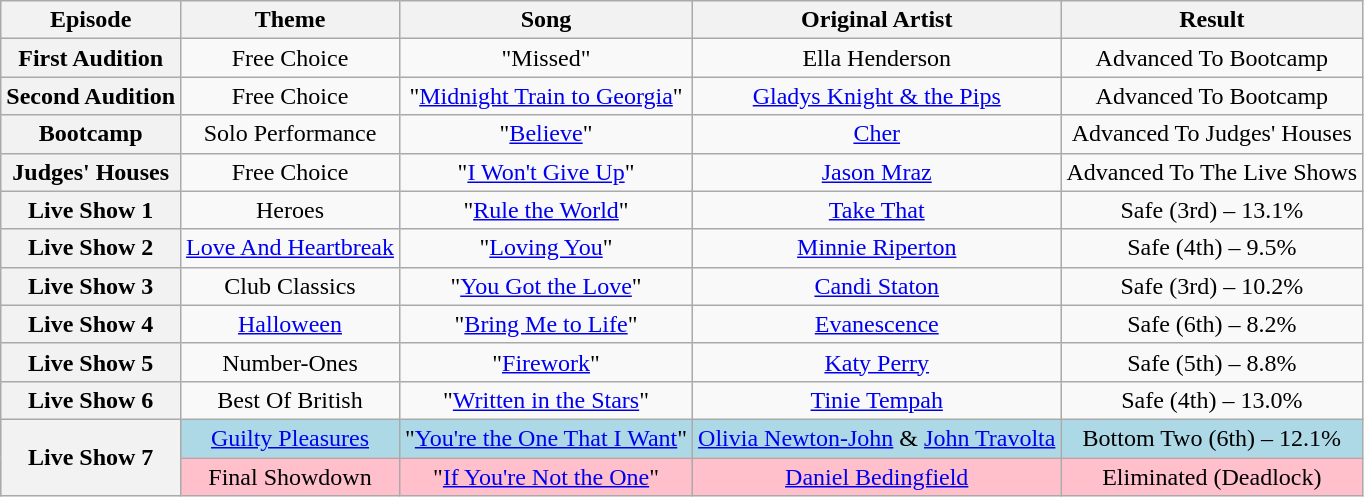<table class="wikitable collapsible" style="text-align:center;">
<tr>
<th scope="col">Episode</th>
<th scope="col">Theme</th>
<th scope="col">Song</th>
<th scope="col">Original Artist</th>
<th scope="col">Result</th>
</tr>
<tr>
<th scope="row">First Audition</th>
<td>Free Choice</td>
<td>"Missed"</td>
<td>Ella Henderson</td>
<td>Advanced To Bootcamp</td>
</tr>
<tr>
<th scope="row">Second Audition</th>
<td>Free Choice</td>
<td>"<a href='#'>Midnight Train to Georgia</a>"</td>
<td><a href='#'>Gladys Knight & the Pips</a></td>
<td>Advanced To Bootcamp</td>
</tr>
<tr>
<th scope="row">Bootcamp</th>
<td>Solo Performance</td>
<td>"<a href='#'>Believe</a>"</td>
<td><a href='#'>Cher</a></td>
<td>Advanced To Judges' Houses</td>
</tr>
<tr>
<th scope="row">Judges' Houses</th>
<td>Free Choice</td>
<td>"<a href='#'>I Won't Give Up</a>"</td>
<td><a href='#'>Jason Mraz</a></td>
<td>Advanced To The Live Shows</td>
</tr>
<tr>
<th scope="row">Live Show 1</th>
<td>Heroes</td>
<td>"<a href='#'>Rule the World</a>"</td>
<td><a href='#'>Take That</a></td>
<td>Safe (3rd) – 13.1%</td>
</tr>
<tr>
<th scope="row">Live Show 2</th>
<td><a href='#'>Love And Heartbreak</a></td>
<td>"<a href='#'>Loving You</a>"</td>
<td><a href='#'>Minnie Riperton</a></td>
<td>Safe (4th) – 9.5%</td>
</tr>
<tr>
<th scope="row">Live Show 3</th>
<td>Club Classics</td>
<td>"<a href='#'>You Got the Love</a>"</td>
<td><a href='#'>Candi Staton</a></td>
<td>Safe (3rd) – 10.2%</td>
</tr>
<tr>
<th scope="row">Live Show 4</th>
<td><a href='#'>Halloween</a></td>
<td>"<a href='#'>Bring Me to Life</a>"</td>
<td><a href='#'>Evanescence</a></td>
<td>Safe (6th) – 8.2%</td>
</tr>
<tr>
<th scope="row">Live Show 5</th>
<td>Number-Ones</td>
<td>"<a href='#'>Firework</a>"</td>
<td><a href='#'>Katy Perry</a></td>
<td>Safe (5th) – 8.8%</td>
</tr>
<tr>
<th scope="row">Live Show 6</th>
<td>Best Of British</td>
<td>"<a href='#'>Written in the Stars</a>"</td>
<td><a href='#'>Tinie Tempah</a></td>
<td>Safe (4th) – 13.0%</td>
</tr>
<tr style="background:lightblue">
<th scope="row" rowspan="2">Live Show 7</th>
<td><a href='#'>Guilty Pleasures</a></td>
<td>"<a href='#'>You're the One That I Want</a>"</td>
<td><a href='#'>Olivia Newton-John</a> & <a href='#'>John Travolta</a></td>
<td "font-size:85%">Bottom Two (6th) – 12.1%</td>
</tr>
<tr style="background:pink">
<td>Final Showdown</td>
<td>"<a href='#'>If You're Not the One</a>"</td>
<td><a href='#'>Daniel Bedingfield</a></td>
<td>Eliminated (Deadlock)</td>
</tr>
</table>
